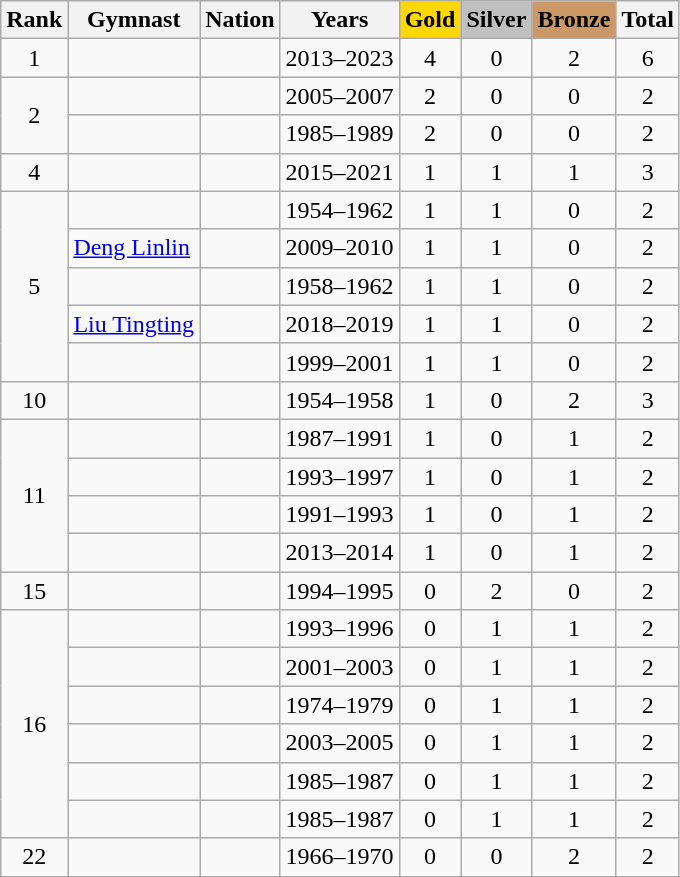<table class="wikitable sortable" style="text-align:center">
<tr>
<th>Rank</th>
<th>Gymnast</th>
<th>Nation</th>
<th>Years</th>
<th style="background-color:gold">Gold</th>
<th style="background-color:silver">Silver</th>
<th style="background-color:#cc9966">Bronze</th>
<th>Total</th>
</tr>
<tr>
<td>1</td>
<td align=left></td>
<td align=left></td>
<td>2013–2023</td>
<td>4</td>
<td>0</td>
<td>2</td>
<td>6</td>
</tr>
<tr>
<td rowspan="2">2</td>
<td align=left></td>
<td align=left></td>
<td>2005–2007</td>
<td>2</td>
<td>0</td>
<td>0</td>
<td>2</td>
</tr>
<tr>
<td align=left></td>
<td align=left></td>
<td>1985–1989</td>
<td>2</td>
<td>0</td>
<td>0</td>
<td>2</td>
</tr>
<tr>
<td>4</td>
<td align=left></td>
<td align=left></td>
<td>2015–2021</td>
<td>1</td>
<td>1</td>
<td>1</td>
<td>3</td>
</tr>
<tr>
<td rowspan="5">5</td>
<td align=left></td>
<td align=left></td>
<td>1954–1962</td>
<td>1</td>
<td>1</td>
<td>0</td>
<td>2</td>
</tr>
<tr>
<td align=left><a href='#'>Deng Linlin</a></td>
<td align=left></td>
<td>2009–2010</td>
<td>1</td>
<td>1</td>
<td>0</td>
<td>2</td>
</tr>
<tr>
<td align=left></td>
<td align=left></td>
<td>1958–1962</td>
<td>1</td>
<td>1</td>
<td>0</td>
<td>2</td>
</tr>
<tr>
<td align=left><a href='#'>Liu Tingting</a></td>
<td align=left></td>
<td>2018–2019</td>
<td>1</td>
<td>1</td>
<td>0</td>
<td>2</td>
</tr>
<tr>
<td align=left></td>
<td align=left></td>
<td>1999–2001</td>
<td>1</td>
<td>1</td>
<td>0</td>
<td>2</td>
</tr>
<tr>
<td>10</td>
<td align=left></td>
<td align=left></td>
<td>1954–1958</td>
<td>1</td>
<td>0</td>
<td>2</td>
<td>3</td>
</tr>
<tr>
<td rowspan="4">11</td>
<td align=left></td>
<td align=left></td>
<td>1987–1991</td>
<td>1</td>
<td>0</td>
<td>1</td>
<td>2</td>
</tr>
<tr>
<td align=left></td>
<td align=left></td>
<td>1993–1997</td>
<td>1</td>
<td>0</td>
<td>1</td>
<td>2</td>
</tr>
<tr>
<td align=left></td>
<td align=left></td>
<td>1991–1993</td>
<td>1</td>
<td>0</td>
<td>1</td>
<td>2</td>
</tr>
<tr>
<td align=left></td>
<td align=left></td>
<td>2013–2014</td>
<td>1</td>
<td>0</td>
<td>1</td>
<td>2</td>
</tr>
<tr>
<td>15</td>
<td align=left></td>
<td align=left></td>
<td>1994–1995</td>
<td>0</td>
<td>2</td>
<td>0</td>
<td>2</td>
</tr>
<tr>
<td rowspan="6">16</td>
<td align=left></td>
<td align=left></td>
<td>1993–1996</td>
<td>0</td>
<td>1</td>
<td>1</td>
<td>2</td>
</tr>
<tr>
<td align=left></td>
<td align=left></td>
<td>2001–2003</td>
<td>0</td>
<td>1</td>
<td>1</td>
<td>2</td>
</tr>
<tr>
<td align=left></td>
<td align=left></td>
<td>1974–1979</td>
<td>0</td>
<td>1</td>
<td>1</td>
<td>2</td>
</tr>
<tr>
<td align=left></td>
<td align=left></td>
<td>2003–2005</td>
<td>0</td>
<td>1</td>
<td>1</td>
<td>2</td>
</tr>
<tr>
<td align=left></td>
<td align=left></td>
<td>1985–1987</td>
<td>0</td>
<td>1</td>
<td>1</td>
<td>2</td>
</tr>
<tr>
<td align=left></td>
<td align=left></td>
<td>1985–1987</td>
<td>0</td>
<td>1</td>
<td>1</td>
<td>2</td>
</tr>
<tr>
<td>22</td>
<td align=left></td>
<td align=left></td>
<td>1966–1970</td>
<td>0</td>
<td>0</td>
<td>2</td>
<td>2</td>
</tr>
</table>
